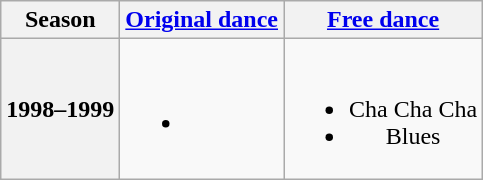<table class=wikitable style=text-align:center>
<tr>
<th>Season</th>
<th><a href='#'>Original dance</a></th>
<th><a href='#'>Free dance</a></th>
</tr>
<tr>
<th>1998–1999 <br> </th>
<td><br><ul><li></li></ul></td>
<td><br><ul><li>Cha Cha Cha</li><li>Blues <br></li></ul></td>
</tr>
</table>
